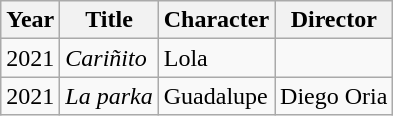<table class="wikitable">
<tr>
<th>Year</th>
<th>Title</th>
<th>Character</th>
<th>Director</th>
</tr>
<tr>
<td>2021</td>
<td><em>Cariñito</em></td>
<td>Lola</td>
<td></td>
</tr>
<tr>
<td>2021</td>
<td><em>La parka</em></td>
<td>Guadalupe</td>
<td>Diego Oria</td>
</tr>
</table>
